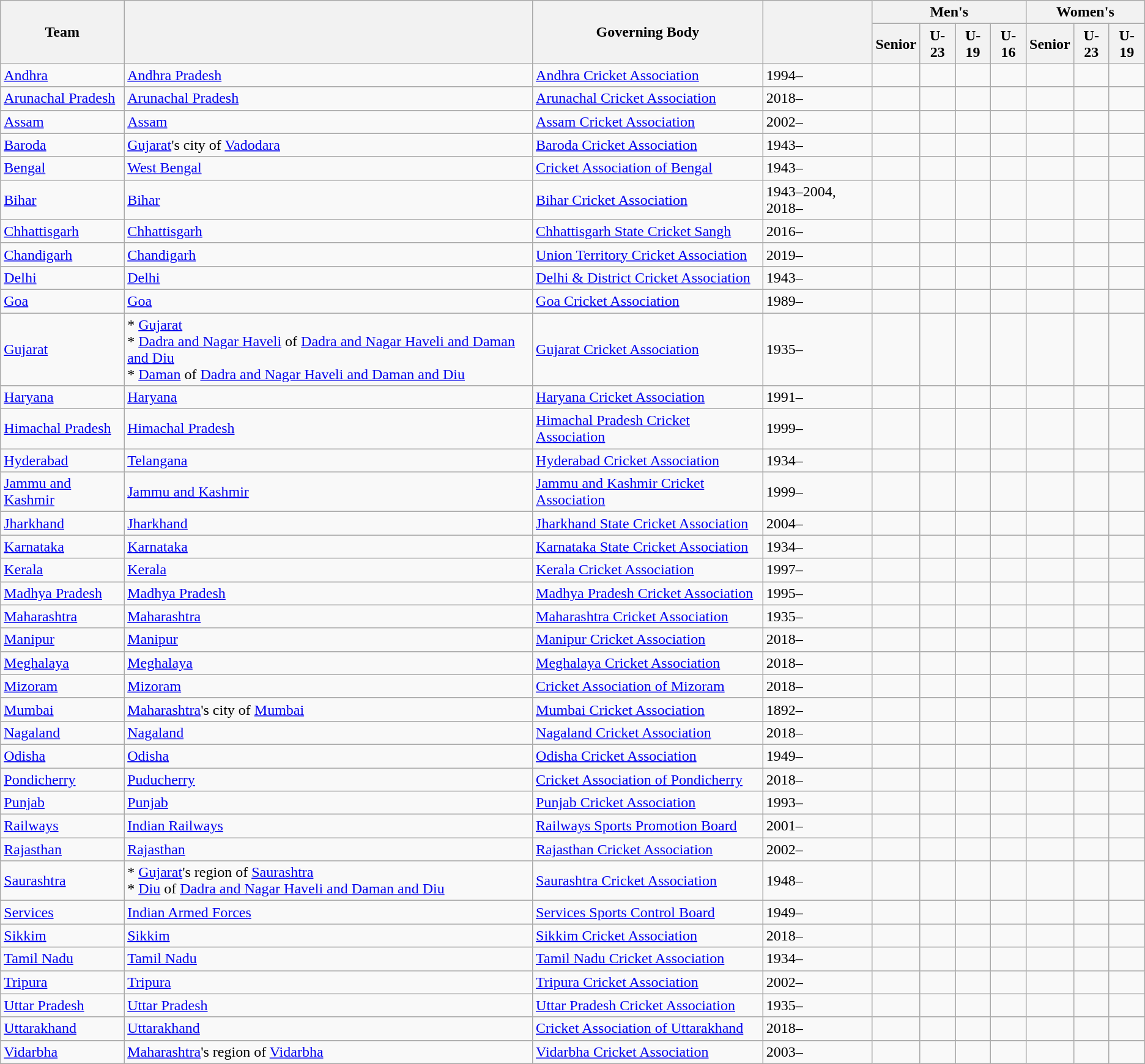<table class="wikitable sortable">
<tr>
<th rowspan="2">Team</th>
<th rowspan="2"></th>
<th rowspan="2">Governing Body</th>
<th rowspan="2"></th>
<th colspan="4">Men's</th>
<th colspan="3">Women's</th>
</tr>
<tr>
<th>Senior</th>
<th>U-23</th>
<th>U-19</th>
<th>U-16</th>
<th>Senior</th>
<th>U-23</th>
<th>U-19</th>
</tr>
<tr>
<td><a href='#'>Andhra</a></td>
<td><a href='#'>Andhra Pradesh</a></td>
<td><a href='#'>Andhra Cricket Association</a></td>
<td>1994–</td>
<td></td>
<td></td>
<td></td>
<td></td>
<td></td>
<td></td>
<td></td>
</tr>
<tr>
<td><a href='#'>Arunachal Pradesh</a></td>
<td><a href='#'>Arunachal Pradesh</a></td>
<td><a href='#'>Arunachal Cricket Association</a></td>
<td>2018–</td>
<td></td>
<td></td>
<td></td>
<td></td>
<td></td>
<td></td>
<td></td>
</tr>
<tr>
<td><a href='#'>Assam</a></td>
<td><a href='#'>Assam</a></td>
<td><a href='#'>Assam Cricket Association</a></td>
<td>2002–</td>
<td></td>
<td></td>
<td></td>
<td></td>
<td></td>
<td></td>
<td></td>
</tr>
<tr>
<td><a href='#'>Baroda</a></td>
<td><a href='#'>Gujarat</a>'s city of <a href='#'>Vadodara</a></td>
<td><a href='#'>Baroda Cricket Association</a></td>
<td>1943–</td>
<td></td>
<td></td>
<td></td>
<td></td>
<td></td>
<td></td>
<td></td>
</tr>
<tr>
<td><a href='#'>Bengal</a></td>
<td><a href='#'>West Bengal</a></td>
<td><a href='#'>Cricket Association of Bengal</a></td>
<td>1943–</td>
<td></td>
<td></td>
<td></td>
<td></td>
<td></td>
<td></td>
<td></td>
</tr>
<tr>
<td><a href='#'>Bihar</a></td>
<td><a href='#'>Bihar</a></td>
<td><a href='#'>Bihar Cricket Association</a></td>
<td>1943–2004, 2018–</td>
<td></td>
<td></td>
<td></td>
<td></td>
<td></td>
<td></td>
<td></td>
</tr>
<tr>
<td><a href='#'>Chhattisgarh</a></td>
<td><a href='#'>Chhattisgarh</a></td>
<td><a href='#'>Chhattisgarh State Cricket Sangh</a></td>
<td>2016–</td>
<td></td>
<td></td>
<td></td>
<td></td>
<td></td>
<td></td>
<td></td>
</tr>
<tr>
<td><a href='#'>Chandigarh</a></td>
<td><a href='#'>Chandigarh</a></td>
<td><a href='#'>Union Territory Cricket Association</a></td>
<td>2019–</td>
<td></td>
<td></td>
<td></td>
<td></td>
<td></td>
<td></td>
<td></td>
</tr>
<tr>
<td><a href='#'>Delhi</a></td>
<td><a href='#'>Delhi</a></td>
<td><a href='#'>Delhi & District Cricket Association</a></td>
<td>1943–</td>
<td></td>
<td></td>
<td></td>
<td></td>
<td></td>
<td></td>
<td></td>
</tr>
<tr>
<td><a href='#'>Goa</a></td>
<td><a href='#'>Goa</a></td>
<td><a href='#'>Goa Cricket Association</a></td>
<td>1989–</td>
<td></td>
<td></td>
<td></td>
<td></td>
<td></td>
<td></td>
<td></td>
</tr>
<tr>
<td><a href='#'>Gujarat</a></td>
<td>* <a href='#'>Gujarat</a> <br>* <a href='#'>Dadra and Nagar Haveli</a> of <a href='#'>Dadra and Nagar Haveli and Daman and Diu</a><br>* <a href='#'>Daman</a> of <a href='#'>Dadra and Nagar Haveli and Daman and Diu</a></td>
<td><a href='#'>Gujarat Cricket Association</a></td>
<td>1935–</td>
<td></td>
<td></td>
<td></td>
<td></td>
<td></td>
<td></td>
<td></td>
</tr>
<tr>
<td><a href='#'>Haryana</a></td>
<td><a href='#'>Haryana</a></td>
<td><a href='#'>Haryana Cricket Association</a></td>
<td>1991–</td>
<td></td>
<td></td>
<td></td>
<td></td>
<td></td>
<td></td>
<td></td>
</tr>
<tr>
<td><a href='#'>Himachal Pradesh</a></td>
<td><a href='#'>Himachal Pradesh</a></td>
<td><a href='#'>Himachal Pradesh Cricket Association</a></td>
<td>1999–</td>
<td></td>
<td></td>
<td></td>
<td></td>
<td></td>
<td></td>
<td></td>
</tr>
<tr>
<td><a href='#'>Hyderabad</a></td>
<td><a href='#'>Telangana</a></td>
<td><a href='#'>Hyderabad Cricket Association</a></td>
<td>1934–</td>
<td></td>
<td></td>
<td></td>
<td></td>
<td></td>
<td></td>
<td></td>
</tr>
<tr>
<td><a href='#'>Jammu and Kashmir</a></td>
<td><a href='#'>Jammu and Kashmir</a></td>
<td><a href='#'>Jammu and Kashmir Cricket Association</a></td>
<td>1999–</td>
<td></td>
<td></td>
<td></td>
<td></td>
<td></td>
<td></td>
<td></td>
</tr>
<tr>
<td><a href='#'>Jharkhand</a></td>
<td><a href='#'>Jharkhand</a></td>
<td><a href='#'>Jharkhand State Cricket Association</a></td>
<td>2004–</td>
<td></td>
<td></td>
<td></td>
<td></td>
<td></td>
<td></td>
<td></td>
</tr>
<tr>
<td><a href='#'>Karnataka</a></td>
<td><a href='#'>Karnataka</a></td>
<td><a href='#'>Karnataka State Cricket Association</a></td>
<td>1934–</td>
<td></td>
<td></td>
<td></td>
<td></td>
<td></td>
<td></td>
<td></td>
</tr>
<tr>
<td><a href='#'>Kerala</a></td>
<td><a href='#'>Kerala</a></td>
<td><a href='#'>Kerala Cricket Association</a></td>
<td>1997–</td>
<td></td>
<td></td>
<td></td>
<td></td>
<td></td>
<td></td>
<td></td>
</tr>
<tr>
<td><a href='#'>Madhya Pradesh</a></td>
<td><a href='#'>Madhya Pradesh</a></td>
<td><a href='#'>Madhya Pradesh Cricket Association</a></td>
<td>1995–</td>
<td></td>
<td></td>
<td></td>
<td></td>
<td></td>
<td></td>
<td></td>
</tr>
<tr>
<td><a href='#'>Maharashtra</a></td>
<td><a href='#'>Maharashtra</a> </td>
<td><a href='#'>Maharashtra Cricket Association</a></td>
<td>1935–</td>
<td></td>
<td></td>
<td></td>
<td></td>
<td></td>
<td></td>
<td></td>
</tr>
<tr>
<td><a href='#'>Manipur</a></td>
<td><a href='#'>Manipur</a></td>
<td><a href='#'>Manipur Cricket Association</a></td>
<td>2018–</td>
<td></td>
<td></td>
<td></td>
<td></td>
<td></td>
<td></td>
<td></td>
</tr>
<tr>
<td><a href='#'>Meghalaya</a></td>
<td><a href='#'>Meghalaya</a></td>
<td><a href='#'>Meghalaya Cricket Association</a></td>
<td>2018–</td>
<td></td>
<td></td>
<td></td>
<td></td>
<td></td>
<td></td>
<td></td>
</tr>
<tr>
<td><a href='#'>Mizoram</a></td>
<td><a href='#'>Mizoram</a></td>
<td><a href='#'>Cricket Association of Mizoram</a></td>
<td>2018–</td>
<td></td>
<td></td>
<td></td>
<td></td>
<td></td>
<td></td>
<td></td>
</tr>
<tr>
<td><a href='#'>Mumbai</a></td>
<td><a href='#'>Maharashtra</a>'s city of <a href='#'>Mumbai</a></td>
<td><a href='#'>Mumbai Cricket Association</a></td>
<td>1892–</td>
<td></td>
<td></td>
<td></td>
<td></td>
<td></td>
<td></td>
<td></td>
</tr>
<tr>
<td><a href='#'>Nagaland</a></td>
<td><a href='#'>Nagaland</a></td>
<td><a href='#'>Nagaland Cricket Association</a></td>
<td>2018–</td>
<td></td>
<td></td>
<td></td>
<td></td>
<td></td>
<td></td>
<td></td>
</tr>
<tr>
<td><a href='#'>Odisha</a></td>
<td><a href='#'>Odisha</a></td>
<td><a href='#'>Odisha Cricket Association</a></td>
<td>1949–</td>
<td></td>
<td></td>
<td></td>
<td></td>
<td></td>
<td></td>
<td></td>
</tr>
<tr>
<td><a href='#'>Pondicherry</a></td>
<td><a href='#'>Puducherry</a></td>
<td><a href='#'>Cricket Association of Pondicherry</a></td>
<td>2018–</td>
<td></td>
<td></td>
<td></td>
<td></td>
<td></td>
<td></td>
<td></td>
</tr>
<tr>
<td><a href='#'>Punjab</a></td>
<td><a href='#'>Punjab</a></td>
<td><a href='#'>Punjab Cricket Association</a></td>
<td>1993–</td>
<td></td>
<td></td>
<td></td>
<td></td>
<td></td>
<td></td>
<td></td>
</tr>
<tr>
<td><a href='#'>Railways</a></td>
<td><a href='#'>Indian Railways</a></td>
<td><a href='#'>Railways Sports Promotion Board</a></td>
<td>2001–</td>
<td></td>
<td></td>
<td></td>
<td></td>
<td></td>
<td></td>
<td></td>
</tr>
<tr>
<td><a href='#'>Rajasthan</a></td>
<td><a href='#'>Rajasthan</a></td>
<td><a href='#'>Rajasthan Cricket Association</a></td>
<td>2002–</td>
<td></td>
<td></td>
<td></td>
<td></td>
<td></td>
<td></td>
<td></td>
</tr>
<tr>
<td><a href='#'>Saurashtra</a></td>
<td>* <a href='#'>Gujarat</a>'s region of <a href='#'>Saurashtra</a><br>* <a href='#'>Diu</a> of <a href='#'>Dadra and Nagar Haveli and Daman and Diu</a></td>
<td><a href='#'>Saurashtra Cricket Association</a></td>
<td>1948–</td>
<td></td>
<td></td>
<td></td>
<td></td>
<td></td>
<td></td>
<td></td>
</tr>
<tr>
<td><a href='#'>Services</a></td>
<td><a href='#'>Indian Armed Forces</a></td>
<td><a href='#'>Services Sports Control Board</a></td>
<td>1949–</td>
<td></td>
<td></td>
<td></td>
<td></td>
<td></td>
<td></td>
<td></td>
</tr>
<tr>
<td><a href='#'>Sikkim</a></td>
<td><a href='#'>Sikkim</a></td>
<td><a href='#'>Sikkim Cricket Association</a></td>
<td>2018–</td>
<td></td>
<td></td>
<td></td>
<td></td>
<td></td>
<td></td>
<td></td>
</tr>
<tr>
<td><a href='#'>Tamil Nadu</a></td>
<td><a href='#'>Tamil Nadu</a></td>
<td><a href='#'>Tamil Nadu Cricket Association</a></td>
<td>1934–</td>
<td></td>
<td></td>
<td></td>
<td></td>
<td></td>
<td></td>
<td></td>
</tr>
<tr>
<td><a href='#'>Tripura</a></td>
<td><a href='#'>Tripura</a></td>
<td><a href='#'>Tripura Cricket Association</a></td>
<td>2002–</td>
<td></td>
<td></td>
<td></td>
<td></td>
<td></td>
<td></td>
<td></td>
</tr>
<tr>
<td><a href='#'>Uttar Pradesh</a></td>
<td><a href='#'>Uttar Pradesh</a></td>
<td><a href='#'>Uttar Pradesh Cricket Association</a></td>
<td>1935–</td>
<td></td>
<td></td>
<td></td>
<td></td>
<td></td>
<td></td>
<td></td>
</tr>
<tr>
<td><a href='#'>Uttarakhand</a></td>
<td><a href='#'>Uttarakhand</a></td>
<td><a href='#'>Cricket Association of Uttarakhand</a></td>
<td>2018–</td>
<td></td>
<td></td>
<td></td>
<td></td>
<td></td>
<td></td>
<td></td>
</tr>
<tr>
<td><a href='#'>Vidarbha</a></td>
<td><a href='#'>Maharashtra</a>'s region of <a href='#'>Vidarbha</a></td>
<td><a href='#'>Vidarbha Cricket Association</a></td>
<td>2003–</td>
<td></td>
<td></td>
<td></td>
<td></td>
<td></td>
<td></td>
<td></td>
</tr>
</table>
